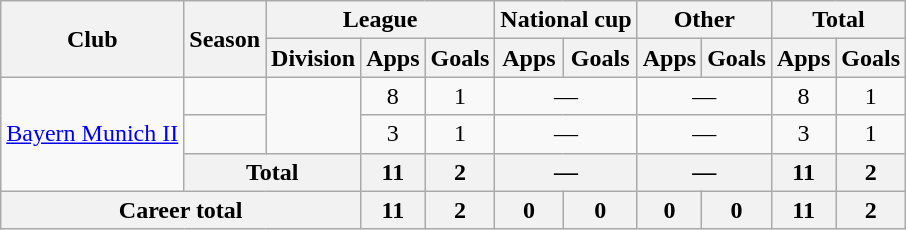<table class="wikitable" style="text-align:center">
<tr>
<th rowspan="2">Club</th>
<th rowspan="2">Season</th>
<th colspan="3">League</th>
<th colspan="2">National cup</th>
<th colspan="2">Other</th>
<th colspan="2">Total</th>
</tr>
<tr>
<th>Division</th>
<th>Apps</th>
<th>Goals</th>
<th>Apps</th>
<th>Goals</th>
<th>Apps</th>
<th>Goals</th>
<th>Apps</th>
<th>Goals</th>
</tr>
<tr>
<td rowspan="3"><a href='#'>Bayern Munich II</a></td>
<td></td>
<td rowspan="2"></td>
<td>8</td>
<td>1</td>
<td colspan="2">—</td>
<td colspan="2">—</td>
<td>8</td>
<td>1</td>
</tr>
<tr>
<td></td>
<td>3</td>
<td>1</td>
<td colspan="2">—</td>
<td colspan="2">—</td>
<td>3</td>
<td>1</td>
</tr>
<tr>
<th colspan="2">Total</th>
<th>11</th>
<th>2</th>
<th colspan="2">—</th>
<th colspan="2">—</th>
<th>11</th>
<th>2</th>
</tr>
<tr>
<th colspan="3">Career total</th>
<th>11</th>
<th>2</th>
<th>0</th>
<th>0</th>
<th>0</th>
<th>0</th>
<th>11</th>
<th>2</th>
</tr>
</table>
